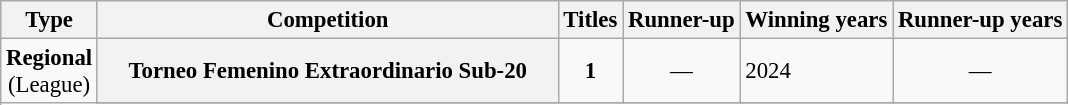<table class="wikitable plainrowheaders" style="font-size:95%; text-align:center;">
<tr>
<th>Type</th>
<th width=300px>Competition</th>
<th>Titles</th>
<th>Runner-up</th>
<th>Winning years</th>
<th>Runner-up years</th>
</tr>
<tr>
<td rowspan=2><strong>Regional</strong><br>(League)</td>
<th scope=col>Torneo Femenino Extraordinario Sub-20</th>
<td><strong>1</strong></td>
<td style="text-align:center;">—</td>
<td align="left">2024</td>
<td style="text-align:center;">—</td>
</tr>
<tr>
</tr>
</table>
